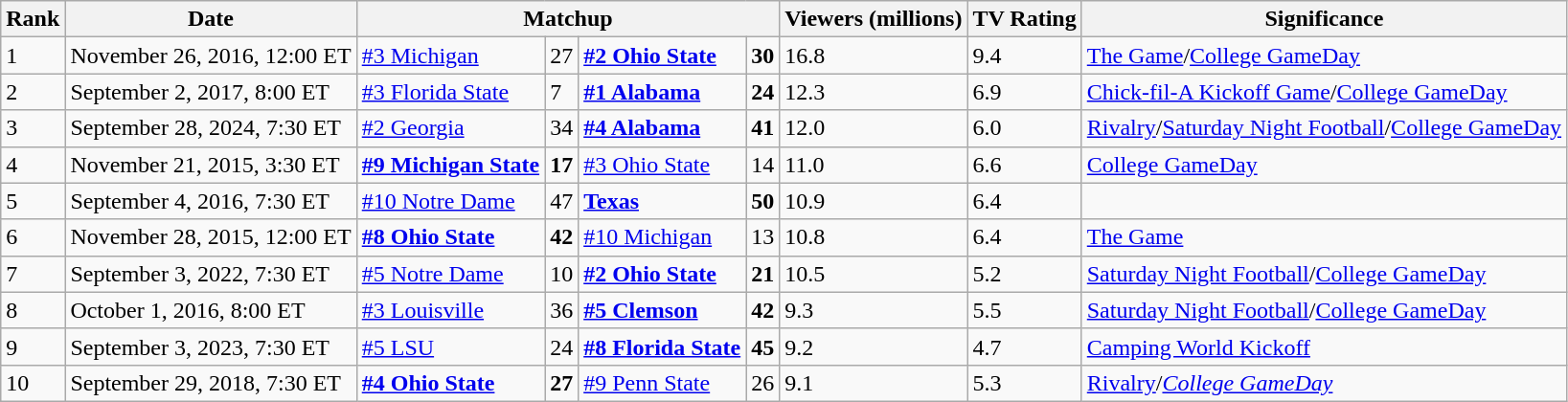<table class="wikitable">
<tr>
<th>Rank</th>
<th>Date</th>
<th colspan="4">Matchup</th>
<th>Viewers (millions)</th>
<th>TV Rating</th>
<th>Significance</th>
</tr>
<tr>
<td>1</td>
<td>November 26, 2016, 12:00 ET</td>
<td><a href='#'>#3 Michigan</a></td>
<td>27</td>
<td><strong><a href='#'>#2 Ohio State</a></strong></td>
<td><strong>30</strong></td>
<td>16.8</td>
<td>9.4</td>
<td><a href='#'>The Game</a>/<a href='#'>College GameDay</a></td>
</tr>
<tr>
<td>2</td>
<td>September 2, 2017, 8:00 ET</td>
<td><a href='#'>#3 Florida State</a></td>
<td>7</td>
<td><strong><a href='#'>#1 Alabama</a></strong></td>
<td><strong>24</strong></td>
<td>12.3</td>
<td>6.9</td>
<td><a href='#'>Chick-fil-A Kickoff Game</a>/<a href='#'>College GameDay</a></td>
</tr>
<tr>
<td>3</td>
<td>September 28, 2024, 7:30 ET</td>
<td><a href='#'>#2 Georgia</a></td>
<td>34</td>
<td><strong><a href='#'>#4 Alabama</a></strong></td>
<td><strong>41</strong></td>
<td>12.0</td>
<td>6.0</td>
<td><a href='#'>Rivalry</a>/<a href='#'>Saturday Night Football</a>/<a href='#'>College GameDay</a></td>
</tr>
<tr>
<td>4</td>
<td>November 21, 2015, 3:30 ET</td>
<td><strong><a href='#'>#9 Michigan State</a></strong></td>
<td><strong>17</strong></td>
<td><a href='#'>#3 Ohio State</a></td>
<td>14</td>
<td>11.0</td>
<td>6.6</td>
<td><a href='#'>College GameDay</a></td>
</tr>
<tr>
<td>5</td>
<td>September 4, 2016, 7:30 ET</td>
<td><a href='#'>#10 Notre Dame</a></td>
<td>47</td>
<td><strong><a href='#'>Texas</a></strong></td>
<td><strong>50</strong></td>
<td>10.9</td>
<td>6.4</td>
<td></td>
</tr>
<tr>
<td>6</td>
<td>November 28, 2015, 12:00 ET</td>
<td><strong><a href='#'>#8 Ohio State</a></strong></td>
<td><strong>42</strong></td>
<td><a href='#'>#10 Michigan</a></td>
<td>13</td>
<td>10.8</td>
<td>6.4</td>
<td><a href='#'>The Game</a></td>
</tr>
<tr>
<td>7</td>
<td>September 3, 2022, 7:30 ET</td>
<td><a href='#'>#5 Notre Dame</a></td>
<td>10</td>
<td><strong><a href='#'>#2 Ohio State</a></strong></td>
<td><strong>21</strong></td>
<td>10.5</td>
<td>5.2</td>
<td><a href='#'>Saturday Night Football</a>/<a href='#'>College GameDay</a></td>
</tr>
<tr>
<td>8</td>
<td>October 1, 2016, 8:00 ET</td>
<td><a href='#'>#3 Louisville</a></td>
<td>36</td>
<td><strong><a href='#'>#5 Clemson</a></strong></td>
<td><strong>42</strong></td>
<td>9.3</td>
<td>5.5</td>
<td><a href='#'>Saturday Night Football</a>/<a href='#'>College GameDay</a></td>
</tr>
<tr>
<td>9</td>
<td>September 3, 2023, 7:30 ET</td>
<td><a href='#'>#5 LSU</a></td>
<td>24</td>
<td><strong><a href='#'>#8 Florida State</a></strong></td>
<td><strong>45</strong></td>
<td>9.2</td>
<td>4.7</td>
<td><a href='#'>Camping World Kickoff</a></td>
</tr>
<tr>
<td>10</td>
<td>September 29, 2018, 7:30 ET</td>
<td><a href='#'><strong>#4 Ohio State</strong></a></td>
<td><strong>27</strong></td>
<td><a href='#'>#9 Penn State</a></td>
<td>26</td>
<td>9.1</td>
<td>5.3</td>
<td><a href='#'>Rivalry</a>/<em><a href='#'>College GameDay</a></em></td>
</tr>
</table>
